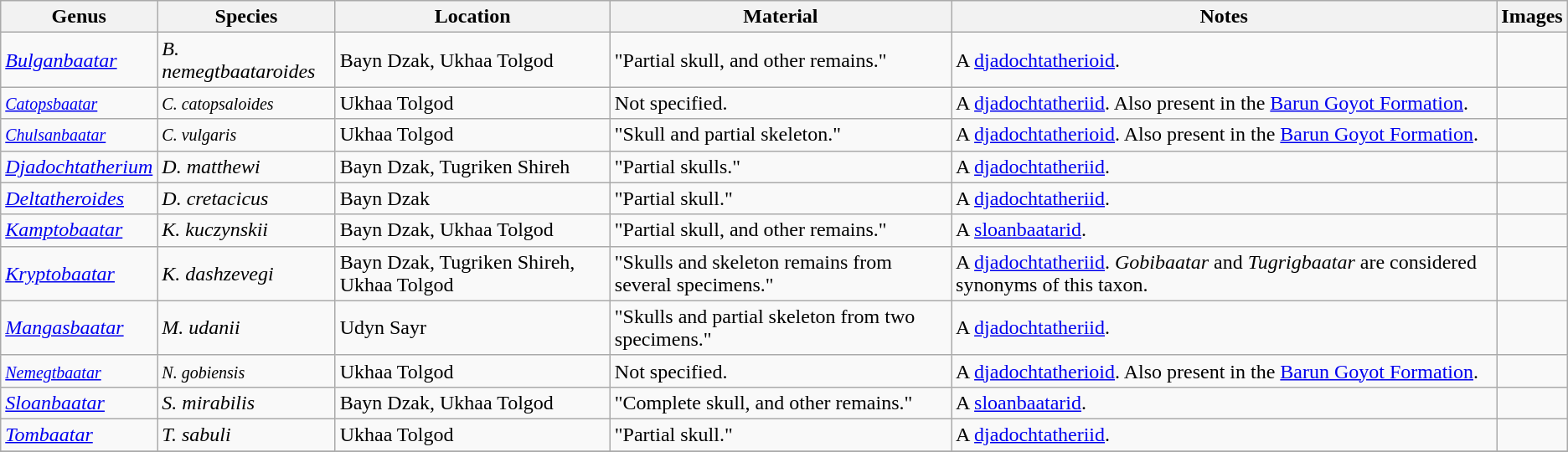<table class="wikitable sortable">
<tr>
<th>Genus</th>
<th>Species</th>
<th>Location</th>
<th>Material</th>
<th>Notes</th>
<th>Images</th>
</tr>
<tr>
<td><em><a href='#'>Bulganbaatar</a></em></td>
<td><em>B. nemegtbaataroides</em></td>
<td>Bayn Dzak, Ukhaa Tolgod</td>
<td>"Partial skull, and other remains."</td>
<td>A <a href='#'>djadochtatherioid</a>.</td>
<td></td>
</tr>
<tr>
<td><small><em><a href='#'>Catopsbaatar</a></em></small></td>
<td><small><em>C. catopsaloides</em></small></td>
<td>Ukhaa Tolgod</td>
<td>Not specified.</td>
<td>A <a href='#'>djadochtatheriid</a>. Also present in the <a href='#'>Barun Goyot Formation</a>.</td>
<td></td>
</tr>
<tr>
<td><small><em><a href='#'>Chulsanbaatar</a></em></small></td>
<td><small><em>C. vulgaris</em></small></td>
<td>Ukhaa Tolgod</td>
<td>"Skull and partial skeleton."</td>
<td>A <a href='#'>djadochtatherioid</a>. Also present in the <a href='#'>Barun Goyot Formation</a>.</td>
<td></td>
</tr>
<tr>
<td><em><a href='#'>Djadochtatherium</a></em></td>
<td><em>D. matthewi</em></td>
<td>Bayn Dzak, Tugriken Shireh</td>
<td>"Partial skulls."</td>
<td>A <a href='#'>djadochtatheriid</a>.</td>
<td></td>
</tr>
<tr>
<td><em><a href='#'>Deltatheroides</a></em></td>
<td><em>D. cretacicus</em></td>
<td>Bayn Dzak</td>
<td>"Partial skull."</td>
<td>A <a href='#'>djadochtatheriid</a>.</td>
<td></td>
</tr>
<tr>
<td><em><a href='#'>Kamptobaatar</a></em></td>
<td><em>K. kuczynskii</em></td>
<td>Bayn Dzak, Ukhaa Tolgod</td>
<td>"Partial skull, and other remains."</td>
<td>A <a href='#'>sloanbaatarid</a>.</td>
<td></td>
</tr>
<tr>
<td><em><a href='#'>Kryptobaatar</a></em></td>
<td><em>K. dashzevegi</em></td>
<td>Bayn Dzak, Tugriken Shireh, Ukhaa Tolgod</td>
<td>"Skulls and skeleton remains from several specimens."</td>
<td>A <a href='#'>djadochtatheriid</a>. <em>Gobibaatar</em> and <em>Tugrigbaatar</em> are considered synonyms of this taxon.</td>
<td></td>
</tr>
<tr>
<td><em><a href='#'>Mangasbaatar</a></em></td>
<td><em>M. udanii</em></td>
<td>Udyn Sayr</td>
<td>"Skulls and partial skeleton from two specimens."</td>
<td>A <a href='#'>djadochtatheriid</a>.</td>
<td></td>
</tr>
<tr>
<td><small><em><a href='#'>Nemegtbaatar</a></em></small></td>
<td><small><em>N. gobiensis</em></small></td>
<td>Ukhaa Tolgod</td>
<td>Not specified.</td>
<td>A <a href='#'>djadochtatherioid</a>. Also present in the <a href='#'>Barun Goyot Formation</a>.</td>
<td></td>
</tr>
<tr>
<td><em><a href='#'>Sloanbaatar</a></em></td>
<td><em>S. mirabilis</em></td>
<td>Bayn Dzak, Ukhaa Tolgod</td>
<td>"Complete skull, and other remains."</td>
<td>A <a href='#'>sloanbaatarid</a>.</td>
<td></td>
</tr>
<tr>
<td><em><a href='#'>Tombaatar</a></em></td>
<td><em>T. sabuli</em></td>
<td>Ukhaa Tolgod</td>
<td>"Partial skull."</td>
<td>A <a href='#'>djadochtatheriid</a>.</td>
<td></td>
</tr>
<tr>
</tr>
</table>
